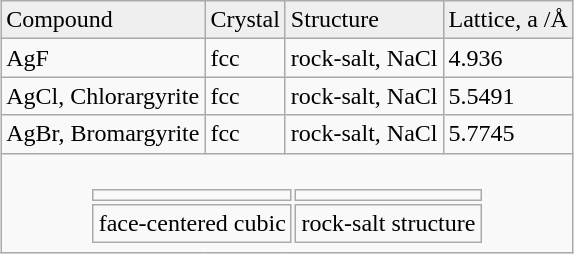<table class="wikitable" style="margin: 1em auto">
<tr style="background:#efefef;">
<td>Compound</td>
<td>Crystal</td>
<td>Structure</td>
<td>Lattice, a /Å</td>
</tr>
<tr>
<td>AgF</td>
<td>fcc</td>
<td>rock-salt, NaCl</td>
<td>4.936</td>
</tr>
<tr>
<td>AgCl, Chlorargyrite</td>
<td>fcc</td>
<td>rock-salt, NaCl</td>
<td>5.5491</td>
</tr>
<tr>
<td>AgBr, Bromargyrite</td>
<td>fcc</td>
<td>rock-salt, NaCl</td>
<td>5.7745</td>
</tr>
<tr>
<td colspan= "4" align="center"><br><table border="0" style="text-align:center">
<tr>
<td></td>
<td></td>
</tr>
<tr>
<td>face-centered cubic</td>
<td>rock-salt structure</td>
</tr>
</table>
</td>
</tr>
</table>
